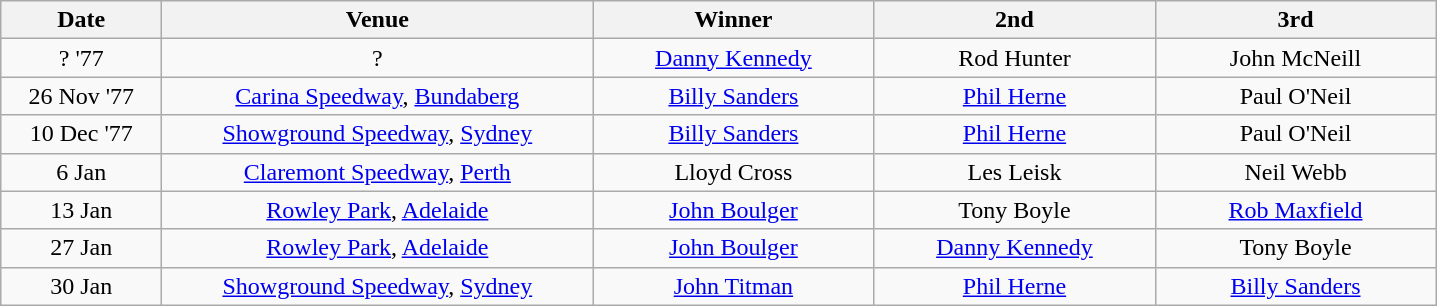<table class="wikitable" style="text-align:center">
<tr>
<th width=100>Date</th>
<th width=280>Venue</th>
<th width=180>Winner</th>
<th width=180>2nd</th>
<th width=180>3rd</th>
</tr>
<tr>
<td align=center>? '77</td>
<td>?</td>
<td><a href='#'>Danny Kennedy</a></td>
<td>Rod Hunter</td>
<td>John McNeill</td>
</tr>
<tr>
<td align=center>26 Nov '77</td>
<td><a href='#'>Carina Speedway</a>, <a href='#'>Bundaberg</a></td>
<td><a href='#'>Billy Sanders</a></td>
<td><a href='#'>Phil Herne</a></td>
<td>Paul O'Neil</td>
</tr>
<tr>
<td align=center>10 Dec '77</td>
<td><a href='#'>Showground Speedway</a>, <a href='#'>Sydney</a></td>
<td><a href='#'>Billy Sanders</a></td>
<td><a href='#'>Phil Herne</a></td>
<td>Paul O'Neil</td>
</tr>
<tr>
<td align=center>6 Jan</td>
<td><a href='#'>Claremont Speedway</a>, <a href='#'>Perth</a></td>
<td>Lloyd Cross</td>
<td>Les Leisk</td>
<td>Neil Webb</td>
</tr>
<tr>
<td align=center>13 Jan</td>
<td><a href='#'>Rowley Park</a>, <a href='#'>Adelaide</a></td>
<td><a href='#'>John Boulger</a></td>
<td>Tony Boyle</td>
<td><a href='#'>Rob Maxfield</a></td>
</tr>
<tr>
<td align=center>27 Jan</td>
<td><a href='#'>Rowley Park</a>, <a href='#'>Adelaide</a></td>
<td><a href='#'>John Boulger</a></td>
<td><a href='#'>Danny Kennedy</a></td>
<td>Tony Boyle</td>
</tr>
<tr>
<td align=center>30 Jan</td>
<td><a href='#'>Showground Speedway</a>, <a href='#'>Sydney</a></td>
<td><a href='#'>John Titman</a></td>
<td><a href='#'>Phil Herne</a></td>
<td><a href='#'>Billy Sanders</a></td>
</tr>
</table>
